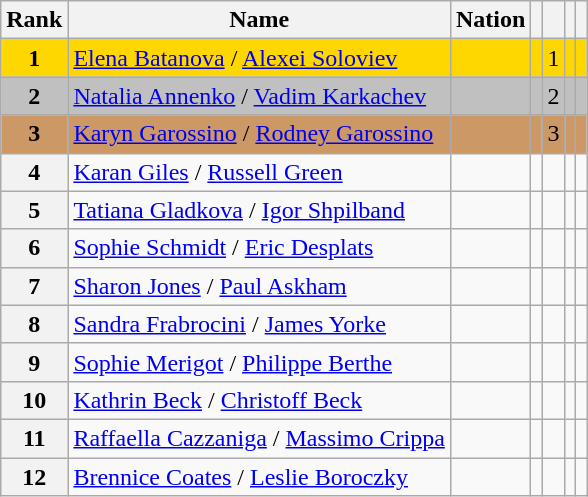<table class="wikitable sortable">
<tr>
<th>Rank</th>
<th>Name</th>
<th>Nation</th>
<th></th>
<th></th>
<th></th>
<th></th>
</tr>
<tr bgcolor=gold>
<td align=center><strong>1</strong></td>
<td><a href='#'>Elena Batanova</a> / <a href='#'>Alexei Soloviev</a></td>
<td></td>
<td></td>
<td>1</td>
<td></td>
<td></td>
</tr>
<tr bgcolor=silver>
<td align=center><strong>2</strong></td>
<td><a href='#'>Natalia Annenko</a> / <a href='#'>Vadim Karkachev</a></td>
<td></td>
<td></td>
<td>2</td>
<td></td>
<td></td>
</tr>
<tr bgcolor=cc9966>
<td align=center><strong>3</strong></td>
<td><a href='#'>Karyn Garossino</a> / <a href='#'>Rodney Garossino</a></td>
<td></td>
<td></td>
<td>3</td>
<td></td>
<td></td>
</tr>
<tr>
<th>4</th>
<td><a href='#'>Karan Giles</a> / <a href='#'>Russell Green</a></td>
<td></td>
<td></td>
<td></td>
<td></td>
<td></td>
</tr>
<tr>
<th>5</th>
<td><a href='#'>Tatiana Gladkova</a> / <a href='#'>Igor Shpilband</a></td>
<td></td>
<td></td>
<td></td>
<td></td>
<td></td>
</tr>
<tr>
<th>6</th>
<td><a href='#'>Sophie Schmidt</a> / <a href='#'>Eric Desplats</a></td>
<td></td>
<td></td>
<td></td>
<td></td>
<td></td>
</tr>
<tr>
<th>7</th>
<td><a href='#'>Sharon Jones</a> / <a href='#'>Paul Askham</a></td>
<td></td>
<td></td>
<td></td>
<td></td>
<td></td>
</tr>
<tr>
<th>8</th>
<td><a href='#'>Sandra Frabrocini</a> / <a href='#'>James Yorke</a></td>
<td></td>
<td></td>
<td></td>
<td></td>
<td></td>
</tr>
<tr>
<th>9</th>
<td><a href='#'>Sophie Merigot</a> / <a href='#'>Philippe Berthe</a></td>
<td></td>
<td></td>
<td></td>
<td></td>
<td></td>
</tr>
<tr>
<th>10</th>
<td><a href='#'>Kathrin Beck</a> / <a href='#'>Christoff Beck</a></td>
<td></td>
<td></td>
<td></td>
<td></td>
<td></td>
</tr>
<tr>
<th>11</th>
<td><a href='#'>Raffaella Cazzaniga</a> / <a href='#'>Massimo Crippa</a></td>
<td></td>
<td></td>
<td></td>
<td></td>
<td></td>
</tr>
<tr>
<th>12</th>
<td><a href='#'>Brennice Coates</a> / <a href='#'>Leslie Boroczky</a></td>
<td></td>
<td></td>
<td></td>
<td></td>
<td></td>
</tr>
</table>
